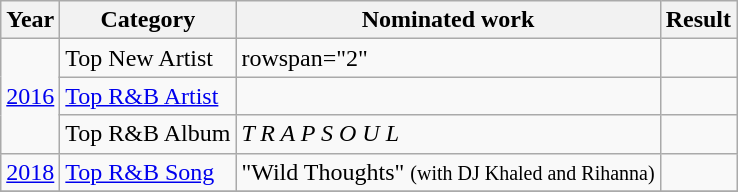<table class="wikitable">
<tr>
<th>Year</th>
<th>Category</th>
<th>Nominated work</th>
<th>Result</th>
</tr>
<tr>
<td rowspan="3"><a href='#'>2016</a></td>
<td>Top New Artist</td>
<td>rowspan="2" </td>
<td></td>
</tr>
<tr>
<td><a href='#'>Top R&B Artist</a></td>
<td></td>
</tr>
<tr>
<td>Top R&B Album</td>
<td><em>T R A P S O U L</em></td>
<td></td>
</tr>
<tr>
<td><a href='#'>2018</a></td>
<td><a href='#'>Top R&B Song</a></td>
<td>"Wild Thoughts" <small>(with DJ Khaled and Rihanna)</small></td>
<td></td>
</tr>
<tr>
</tr>
</table>
